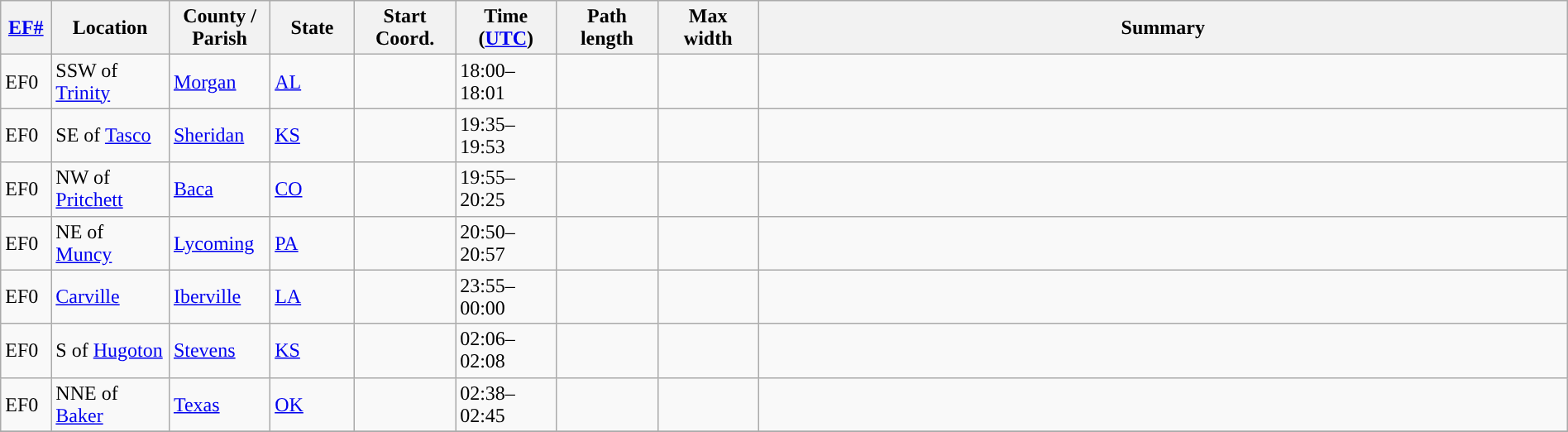<table class="wikitable sortable" style="width:100%;">
<tr>
<th scope="col"  style="width:3%; text-align:center;"><a href='#'>EF#</a></th>
<th scope="col"  style="width:7%; text-align:center;" class="unsortable">Location</th>
<th scope="col"  style="width:6%; text-align:center;" class="unsortable">County / Parish</th>
<th scope="col"  style="width:5%; text-align:center;">State</th>
<th scope="col"  style="width:6%; text-align:center;">Start Coord.</th>
<th scope="col"  style="width:6%; text-align:center;">Time (<a href='#'>UTC</a>)</th>
<th scope="col"  style="width:6%; text-align:center;">Path length</th>
<th scope="col"  style="width:6%; text-align:center;">Max width</th>
<th scope="col" class="unsortable" style="width:48%; text-align:center;">Summary</th>
</tr>
<tr>
<td>EF0</td>
<td>SSW of <a href='#'>Trinity</a></td>
<td><a href='#'>Morgan</a></td>
<td><a href='#'>AL</a></td>
<td></td>
<td>18:00–18:01</td>
<td></td>
<td></td>
<td></td>
</tr>
<tr>
<td>EF0</td>
<td>SE of <a href='#'>Tasco</a></td>
<td><a href='#'>Sheridan</a></td>
<td><a href='#'>KS</a></td>
<td></td>
<td>19:35–19:53</td>
<td></td>
<td></td>
<td></td>
</tr>
<tr>
<td>EF0</td>
<td>NW of <a href='#'>Pritchett</a></td>
<td><a href='#'>Baca</a></td>
<td><a href='#'>CO</a></td>
<td></td>
<td>19:55–20:25</td>
<td></td>
<td></td>
<td></td>
</tr>
<tr>
<td>EF0</td>
<td>NE of <a href='#'>Muncy</a></td>
<td><a href='#'>Lycoming</a></td>
<td><a href='#'>PA</a></td>
<td></td>
<td>20:50–20:57</td>
<td></td>
<td></td>
<td></td>
</tr>
<tr>
<td>EF0</td>
<td><a href='#'>Carville</a></td>
<td><a href='#'>Iberville</a></td>
<td><a href='#'>LA</a></td>
<td></td>
<td>23:55–00:00</td>
<td></td>
<td></td>
<td></td>
</tr>
<tr>
<td>EF0</td>
<td>S of <a href='#'>Hugoton</a></td>
<td><a href='#'>Stevens</a></td>
<td><a href='#'>KS</a></td>
<td></td>
<td>02:06–02:08</td>
<td></td>
<td></td>
<td></td>
</tr>
<tr>
<td>EF0</td>
<td>NNE of <a href='#'>Baker</a></td>
<td><a href='#'>Texas</a></td>
<td><a href='#'>OK</a></td>
<td></td>
<td>02:38–02:45</td>
<td></td>
<td></td>
<td></td>
</tr>
<tr>
</tr>
</table>
